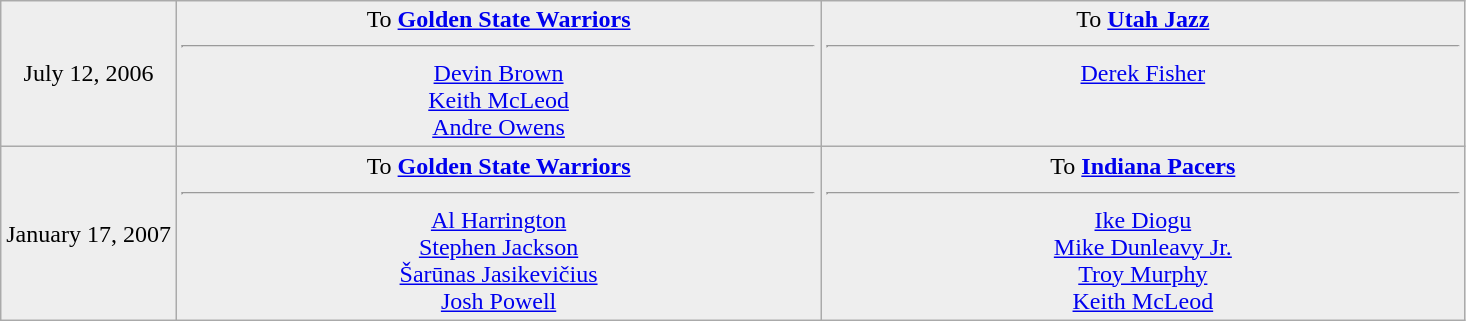<table class="wikitable sortable sortable" style="text-align: center">
<tr style="background:#eee;">
<td style="width:12%">July 12, 2006</td>
<td style="width:44%; vertical-align:top;">To <strong><a href='#'>Golden State Warriors</a></strong><hr><a href='#'>Devin Brown</a><br><a href='#'>Keith McLeod</a><br><a href='#'>Andre Owens</a></td>
<td style="width:44%; vertical-align:top;">To <strong><a href='#'>Utah Jazz</a></strong><hr><a href='#'>Derek Fisher</a></td>
</tr>
<tr style="background:#eee;">
<td style="width:12%">January 17, 2007</td>
<td style="width:44%; vertical-align:top;">To <strong><a href='#'>Golden State Warriors</a></strong><hr><a href='#'>Al Harrington</a><br><a href='#'>Stephen Jackson</a><br><a href='#'>Šarūnas Jasikevičius</a><br><a href='#'>Josh Powell</a></td>
<td style="width:44%; vertical-align:top;">To <strong><a href='#'>Indiana Pacers</a></strong><hr><a href='#'>Ike Diogu</a><br><a href='#'>Mike Dunleavy Jr.</a><br><a href='#'>Troy Murphy</a><br><a href='#'>Keith McLeod</a></td>
</tr>
</table>
